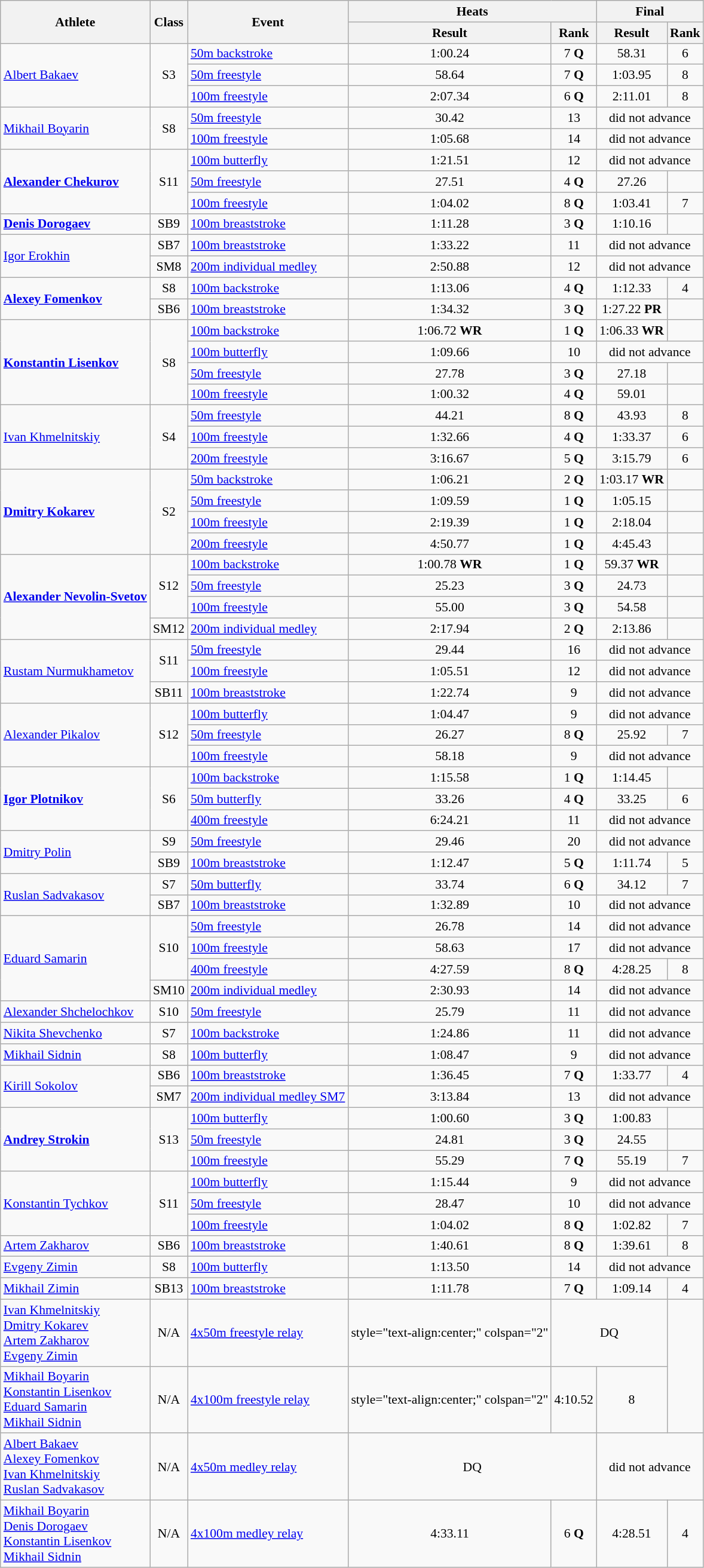<table class=wikitable style="font-size:90%">
<tr>
<th rowspan="2">Athlete</th>
<th rowspan="2">Class</th>
<th rowspan="2">Event</th>
<th colspan="2">Heats</th>
<th colspan="2">Final</th>
</tr>
<tr>
<th>Result</th>
<th>Rank</th>
<th>Result</th>
<th>Rank</th>
</tr>
<tr>
<td rowspan="3"><a href='#'>Albert Bakaev</a></td>
<td rowspan="3" style="text-align:center;">S3</td>
<td><a href='#'>50m backstroke</a></td>
<td style="text-align:center;">1:00.24</td>
<td style="text-align:center;">7 <strong>Q</strong></td>
<td style="text-align:center;">58.31</td>
<td style="text-align:center;">6</td>
</tr>
<tr>
<td><a href='#'>50m freestyle</a></td>
<td style="text-align:center;">58.64</td>
<td style="text-align:center;">7 <strong>Q</strong></td>
<td style="text-align:center;">1:03.95</td>
<td style="text-align:center;">8</td>
</tr>
<tr>
<td><a href='#'>100m freestyle</a></td>
<td style="text-align:center;">2:07.34</td>
<td style="text-align:center;">6 <strong>Q</strong></td>
<td style="text-align:center;">2:11.01</td>
<td style="text-align:center;">8</td>
</tr>
<tr>
<td rowspan="2"><a href='#'>Mikhail Boyarin</a></td>
<td rowspan="2" style="text-align:center;">S8</td>
<td><a href='#'>50m freestyle</a></td>
<td style="text-align:center;">30.42</td>
<td style="text-align:center;">13</td>
<td style="text-align:center;" colspan="2">did not advance</td>
</tr>
<tr>
<td><a href='#'>100m freestyle</a></td>
<td style="text-align:center;">1:05.68</td>
<td style="text-align:center;">14</td>
<td style="text-align:center;" colspan="2">did not advance</td>
</tr>
<tr>
<td rowspan="3"><strong><a href='#'>Alexander Chekurov</a></strong></td>
<td rowspan="3" style="text-align:center;">S11</td>
<td><a href='#'>100m butterfly</a></td>
<td style="text-align:center;">1:21.51</td>
<td style="text-align:center;">12</td>
<td style="text-align:center;" colspan="2">did not advance</td>
</tr>
<tr>
<td><a href='#'>50m freestyle</a></td>
<td style="text-align:center;">27.51</td>
<td style="text-align:center;">4 <strong>Q</strong></td>
<td style="text-align:center;">27.26</td>
<td style="text-align:center;"></td>
</tr>
<tr>
<td><a href='#'>100m freestyle</a></td>
<td style="text-align:center;">1:04.02</td>
<td style="text-align:center;">8 <strong>Q</strong></td>
<td style="text-align:center;">1:03.41</td>
<td style="text-align:center;">7</td>
</tr>
<tr>
<td><strong><a href='#'>Denis Dorogaev</a></strong></td>
<td style="text-align:center;">SB9</td>
<td><a href='#'>100m breaststroke</a></td>
<td style="text-align:center;">1:11.28</td>
<td style="text-align:center;">3 <strong>Q</strong></td>
<td style="text-align:center;">1:10.16</td>
<td style="text-align:center;"></td>
</tr>
<tr>
<td rowspan="2"><a href='#'>Igor Erokhin</a></td>
<td style="text-align:center;">SB7</td>
<td><a href='#'>100m breaststroke</a></td>
<td style="text-align:center;">1:33.22</td>
<td style="text-align:center;">11</td>
<td style="text-align:center;" colspan="2">did not advance</td>
</tr>
<tr>
<td style="text-align:center;">SM8</td>
<td><a href='#'>200m individual medley</a></td>
<td style="text-align:center;">2:50.88</td>
<td style="text-align:center;">12</td>
<td style="text-align:center;" colspan="2">did not advance</td>
</tr>
<tr>
<td rowspan="2"><strong><a href='#'>Alexey Fomenkov</a></strong></td>
<td style="text-align:center;">S8</td>
<td><a href='#'>100m backstroke</a></td>
<td style="text-align:center;">1:13.06</td>
<td style="text-align:center;">4 <strong>Q</strong></td>
<td style="text-align:center;">1:12.33</td>
<td style="text-align:center;">4</td>
</tr>
<tr>
<td style="text-align:center;">SB6</td>
<td><a href='#'>100m breaststroke</a></td>
<td style="text-align:center;">1:34.32</td>
<td style="text-align:center;">3 <strong>Q</strong></td>
<td style="text-align:center;">1:27.22 <strong>PR</strong></td>
<td style="text-align:center;"></td>
</tr>
<tr>
<td rowspan="4"><strong><a href='#'>Konstantin Lisenkov</a></strong></td>
<td rowspan="4" style="text-align:center;">S8</td>
<td><a href='#'>100m backstroke</a></td>
<td style="text-align:center;">1:06.72 <strong>WR</strong></td>
<td style="text-align:center;">1 <strong>Q</strong></td>
<td style="text-align:center;">1:06.33 <strong>WR</strong></td>
<td style="text-align:center;"></td>
</tr>
<tr>
<td><a href='#'>100m butterfly</a></td>
<td style="text-align:center;">1:09.66</td>
<td style="text-align:center;">10</td>
<td style="text-align:center;" colspan="2">did not advance</td>
</tr>
<tr>
<td><a href='#'>50m freestyle</a></td>
<td style="text-align:center;">27.78</td>
<td style="text-align:center;">3 <strong>Q</strong></td>
<td style="text-align:center;">27.18</td>
<td style="text-align:center;"></td>
</tr>
<tr>
<td><a href='#'>100m freestyle</a></td>
<td style="text-align:center;">1:00.32</td>
<td style="text-align:center;">4 <strong>Q</strong></td>
<td style="text-align:center;">59.01</td>
<td style="text-align:center;"></td>
</tr>
<tr>
<td rowspan="3"><a href='#'>Ivan Khmelnitskiy</a></td>
<td rowspan="3" style="text-align:center;">S4</td>
<td><a href='#'>50m freestyle</a></td>
<td style="text-align:center;">44.21</td>
<td style="text-align:center;">8 <strong>Q</strong></td>
<td style="text-align:center;">43.93</td>
<td style="text-align:center;">8</td>
</tr>
<tr>
<td><a href='#'>100m freestyle</a></td>
<td style="text-align:center;">1:32.66</td>
<td style="text-align:center;">4 <strong>Q</strong></td>
<td style="text-align:center;">1:33.37</td>
<td style="text-align:center;">6</td>
</tr>
<tr>
<td><a href='#'>200m freestyle</a></td>
<td style="text-align:center;">3:16.67</td>
<td style="text-align:center;">5 <strong>Q</strong></td>
<td style="text-align:center;">3:15.79</td>
<td style="text-align:center;">6</td>
</tr>
<tr>
<td rowspan="4"><strong><a href='#'>Dmitry Kokarev</a></strong></td>
<td rowspan="4" style="text-align:center;">S2</td>
<td><a href='#'>50m backstroke</a></td>
<td style="text-align:center;">1:06.21</td>
<td style="text-align:center;">2 <strong>Q</strong></td>
<td style="text-align:center;">1:03.17 <strong>WR</strong></td>
<td style="text-align:center;"></td>
</tr>
<tr>
<td><a href='#'>50m freestyle</a></td>
<td style="text-align:center;">1:09.59</td>
<td style="text-align:center;">1 <strong>Q</strong></td>
<td style="text-align:center;">1:05.15</td>
<td style="text-align:center;"></td>
</tr>
<tr>
<td><a href='#'>100m freestyle</a></td>
<td style="text-align:center;">2:19.39</td>
<td style="text-align:center;">1 <strong>Q</strong></td>
<td style="text-align:center;">2:18.04</td>
<td style="text-align:center;"></td>
</tr>
<tr>
<td><a href='#'>200m freestyle</a></td>
<td style="text-align:center;">4:50.77</td>
<td style="text-align:center;">1 <strong>Q</strong></td>
<td style="text-align:center;">4:45.43</td>
<td style="text-align:center;"></td>
</tr>
<tr>
<td rowspan="4"><strong><a href='#'>Alexander Nevolin-Svetov</a></strong></td>
<td rowspan="3" style="text-align:center;">S12</td>
<td><a href='#'>100m backstroke</a></td>
<td style="text-align:center;">1:00.78 <strong>WR</strong></td>
<td style="text-align:center;">1 <strong>Q</strong></td>
<td style="text-align:center;">59.37 <strong>WR</strong></td>
<td style="text-align:center;"></td>
</tr>
<tr>
<td><a href='#'>50m freestyle</a></td>
<td style="text-align:center;">25.23</td>
<td style="text-align:center;">3 <strong>Q</strong></td>
<td style="text-align:center;">24.73</td>
<td style="text-align:center;"></td>
</tr>
<tr>
<td><a href='#'>100m freestyle</a></td>
<td style="text-align:center;">55.00</td>
<td style="text-align:center;">3 <strong>Q</strong></td>
<td style="text-align:center;">54.58</td>
<td style="text-align:center;"></td>
</tr>
<tr>
<td style="text-align:center;">SM12</td>
<td><a href='#'>200m individual medley</a></td>
<td style="text-align:center;">2:17.94</td>
<td style="text-align:center;">2 <strong>Q</strong></td>
<td style="text-align:center;">2:13.86</td>
<td style="text-align:center;"></td>
</tr>
<tr>
<td rowspan="3"><a href='#'>Rustam Nurmukhametov</a></td>
<td rowspan="2" style="text-align:center;">S11</td>
<td><a href='#'>50m freestyle</a></td>
<td style="text-align:center;">29.44</td>
<td style="text-align:center;">16</td>
<td style="text-align:center;" colspan="2">did not advance</td>
</tr>
<tr>
<td><a href='#'>100m freestyle</a></td>
<td style="text-align:center;">1:05.51</td>
<td style="text-align:center;">12</td>
<td style="text-align:center;" colspan="2">did not advance</td>
</tr>
<tr>
<td style="text-align:center;">SB11</td>
<td><a href='#'>100m breaststroke</a></td>
<td style="text-align:center;">1:22.74</td>
<td style="text-align:center;">9</td>
<td style="text-align:center;" colspan="2">did not advance</td>
</tr>
<tr>
<td rowspan="3"><a href='#'>Alexander Pikalov</a></td>
<td rowspan="3" style="text-align:center;">S12</td>
<td><a href='#'>100m butterfly</a></td>
<td style="text-align:center;">1:04.47</td>
<td style="text-align:center;">9</td>
<td style="text-align:center;" colspan="2">did not advance</td>
</tr>
<tr>
<td><a href='#'>50m freestyle</a></td>
<td style="text-align:center;">26.27</td>
<td style="text-align:center;">8 <strong>Q</strong></td>
<td style="text-align:center;">25.92</td>
<td style="text-align:center;">7</td>
</tr>
<tr>
<td><a href='#'>100m freestyle</a></td>
<td style="text-align:center;">58.18</td>
<td style="text-align:center;">9</td>
<td style="text-align:center;" colspan="2">did not advance</td>
</tr>
<tr>
<td rowspan="3"><strong><a href='#'>Igor Plotnikov</a></strong></td>
<td rowspan="3" style="text-align:center;">S6</td>
<td><a href='#'>100m backstroke</a></td>
<td style="text-align:center;">1:15.58</td>
<td style="text-align:center;">1 <strong>Q</strong></td>
<td style="text-align:center;">1:14.45</td>
<td style="text-align:center;"></td>
</tr>
<tr>
<td><a href='#'>50m butterfly</a></td>
<td style="text-align:center;">33.26</td>
<td style="text-align:center;">4 <strong>Q</strong></td>
<td style="text-align:center;">33.25</td>
<td style="text-align:center;">6</td>
</tr>
<tr>
<td><a href='#'>400m freestyle</a></td>
<td style="text-align:center;">6:24.21</td>
<td style="text-align:center;">11</td>
<td style="text-align:center;" colspan="2">did not advance</td>
</tr>
<tr>
<td rowspan="2"><a href='#'>Dmitry Polin</a></td>
<td style="text-align:center;">S9</td>
<td><a href='#'>50m freestyle</a></td>
<td style="text-align:center;">29.46</td>
<td style="text-align:center;">20</td>
<td style="text-align:center;" colspan="2">did not advance</td>
</tr>
<tr>
<td style="text-align:center;">SB9</td>
<td><a href='#'>100m breaststroke</a></td>
<td style="text-align:center;">1:12.47</td>
<td style="text-align:center;">5 <strong>Q</strong></td>
<td style="text-align:center;">1:11.74</td>
<td style="text-align:center;">5</td>
</tr>
<tr>
<td rowspan="2"><a href='#'>Ruslan Sadvakasov</a></td>
<td style="text-align:center;">S7</td>
<td><a href='#'>50m butterfly</a></td>
<td style="text-align:center;">33.74</td>
<td style="text-align:center;">6 <strong>Q</strong></td>
<td style="text-align:center;">34.12</td>
<td style="text-align:center;">7</td>
</tr>
<tr>
<td style="text-align:center;">SB7</td>
<td><a href='#'>100m breaststroke</a></td>
<td style="text-align:center;">1:32.89</td>
<td style="text-align:center;">10</td>
<td style="text-align:center;" colspan="2">did not advance</td>
</tr>
<tr>
<td rowspan="4"><a href='#'>Eduard Samarin</a></td>
<td rowspan="3" style="text-align:center;">S10</td>
<td><a href='#'>50m freestyle</a></td>
<td style="text-align:center;">26.78</td>
<td style="text-align:center;">14</td>
<td style="text-align:center;" colspan="2">did not advance</td>
</tr>
<tr>
<td><a href='#'>100m freestyle</a></td>
<td style="text-align:center;">58.63</td>
<td style="text-align:center;">17</td>
<td style="text-align:center;" colspan="2">did not advance</td>
</tr>
<tr>
<td><a href='#'>400m freestyle</a></td>
<td style="text-align:center;">4:27.59</td>
<td style="text-align:center;">8 <strong>Q</strong></td>
<td style="text-align:center;">4:28.25</td>
<td style="text-align:center;">8</td>
</tr>
<tr>
<td style="text-align:center;">SM10</td>
<td><a href='#'>200m individual medley</a></td>
<td style="text-align:center;">2:30.93</td>
<td style="text-align:center;">14</td>
<td style="text-align:center;" colspan="2">did not advance</td>
</tr>
<tr>
<td><a href='#'>Alexander Shchelochkov</a></td>
<td style="text-align:center;">S10</td>
<td><a href='#'>50m freestyle</a></td>
<td style="text-align:center;">25.79</td>
<td style="text-align:center;">11</td>
<td style="text-align:center;" colspan="2">did not advance</td>
</tr>
<tr>
<td><a href='#'>Nikita Shevchenko</a></td>
<td style="text-align:center;">S7</td>
<td><a href='#'>100m backstroke</a></td>
<td style="text-align:center;">1:24.86</td>
<td style="text-align:center;">11</td>
<td style="text-align:center;" colspan="2">did not advance</td>
</tr>
<tr>
<td><a href='#'>Mikhail Sidnin</a></td>
<td style="text-align:center;">S8</td>
<td><a href='#'>100m butterfly</a></td>
<td style="text-align:center;">1:08.47</td>
<td style="text-align:center;">9</td>
<td style="text-align:center;" colspan="2">did not advance</td>
</tr>
<tr>
<td rowspan="2"><a href='#'>Kirill Sokolov</a></td>
<td style="text-align:center;">SB6</td>
<td><a href='#'>100m breaststroke</a></td>
<td style="text-align:center;">1:36.45</td>
<td style="text-align:center;">7 <strong>Q</strong></td>
<td style="text-align:center;">1:33.77</td>
<td style="text-align:center;">4</td>
</tr>
<tr>
<td style="text-align:center;">SM7</td>
<td><a href='#'>200m individual medley SM7</a></td>
<td style="text-align:center;">3:13.84</td>
<td style="text-align:center;">13</td>
<td style="text-align:center;" colspan="2">did not advance</td>
</tr>
<tr>
<td rowspan="3"><strong><a href='#'>Andrey Strokin</a></strong></td>
<td rowspan="3" style="text-align:center;">S13</td>
<td><a href='#'>100m butterfly</a></td>
<td style="text-align:center;">1:00.60</td>
<td style="text-align:center;">3 <strong>Q</strong></td>
<td style="text-align:center;">1:00.83</td>
<td style="text-align:center;"></td>
</tr>
<tr>
<td><a href='#'>50m freestyle</a></td>
<td style="text-align:center;">24.81</td>
<td style="text-align:center;">3 <strong>Q</strong></td>
<td style="text-align:center;">24.55</td>
<td style="text-align:center;"></td>
</tr>
<tr>
<td><a href='#'>100m freestyle</a></td>
<td style="text-align:center;">55.29</td>
<td style="text-align:center;">7 <strong>Q</strong></td>
<td style="text-align:center;">55.19</td>
<td style="text-align:center;">7</td>
</tr>
<tr>
<td rowspan="3"><a href='#'>Konstantin Tychkov</a></td>
<td rowspan="3" style="text-align:center;">S11</td>
<td><a href='#'>100m butterfly</a></td>
<td style="text-align:center;">1:15.44</td>
<td style="text-align:center;">9</td>
<td style="text-align:center;" colspan="2">did not advance</td>
</tr>
<tr>
<td><a href='#'>50m freestyle</a></td>
<td style="text-align:center;">28.47</td>
<td style="text-align:center;">10</td>
<td style="text-align:center;" colspan="2">did not advance</td>
</tr>
<tr>
<td><a href='#'>100m freestyle</a></td>
<td style="text-align:center;">1:04.02</td>
<td style="text-align:center;">8 <strong>Q</strong></td>
<td style="text-align:center;">1:02.82</td>
<td style="text-align:center;">7</td>
</tr>
<tr>
<td><a href='#'>Artem Zakharov</a></td>
<td style="text-align:center;">SB6</td>
<td><a href='#'>100m breaststroke</a></td>
<td style="text-align:center;">1:40.61</td>
<td style="text-align:center;">8 <strong>Q</strong></td>
<td style="text-align:center;">1:39.61</td>
<td style="text-align:center;">8</td>
</tr>
<tr>
<td><a href='#'>Evgeny Zimin</a></td>
<td style="text-align:center;">S8</td>
<td><a href='#'>100m butterfly</a></td>
<td style="text-align:center;">1:13.50</td>
<td style="text-align:center;">14</td>
<td style="text-align:center;" colspan="2">did not advance</td>
</tr>
<tr>
<td><a href='#'>Mikhail Zimin</a></td>
<td style="text-align:center;">SB13</td>
<td><a href='#'>100m breaststroke</a></td>
<td style="text-align:center;">1:11.78</td>
<td style="text-align:center;">7 <strong>Q</strong></td>
<td style="text-align:center;">1:09.14</td>
<td style="text-align:center;">4</td>
</tr>
<tr>
<td><a href='#'>Ivan Khmelnitskiy</a><br> <a href='#'>Dmitry Kokarev</a><br> <a href='#'>Artem Zakharov</a><br> <a href='#'>Evgeny Zimin</a></td>
<td style="text-align:center;">N/A</td>
<td><a href='#'>4x50m freestyle relay</a></td>
<td>style="text-align:center;" colspan="2" </td>
<td style="text-align:center;" colspan="2">DQ</td>
</tr>
<tr>
<td><a href='#'>Mikhail Boyarin</a><br> <a href='#'>Konstantin Lisenkov</a><br> <a href='#'>Eduard Samarin</a><br> <a href='#'>Mikhail Sidnin</a></td>
<td style="text-align:center;">N/A</td>
<td><a href='#'>4x100m freestyle relay</a></td>
<td>style="text-align:center;" colspan="2" </td>
<td style="text-align:center;">4:10.52</td>
<td style="text-align:center;">8</td>
</tr>
<tr>
<td><a href='#'>Albert Bakaev</a><br> <a href='#'>Alexey Fomenkov</a><br> <a href='#'>Ivan Khmelnitskiy</a><br> <a href='#'>Ruslan Sadvakasov</a></td>
<td style="text-align:center;">N/A</td>
<td><a href='#'>4x50m medley relay</a></td>
<td style="text-align:center;" colspan="2">DQ</td>
<td style="text-align:center;" colspan="2">did not advance</td>
</tr>
<tr>
<td><a href='#'>Mikhail Boyarin</a><br> <a href='#'>Denis Dorogaev</a><br> <a href='#'>Konstantin Lisenkov</a><br> <a href='#'>Mikhail Sidnin</a></td>
<td style="text-align:center;">N/A</td>
<td><a href='#'>4x100m medley relay</a></td>
<td style="text-align:center;">4:33.11</td>
<td style="text-align:center;">6 <strong>Q</strong></td>
<td style="text-align:center;">4:28.51</td>
<td style="text-align:center;">4</td>
</tr>
</table>
